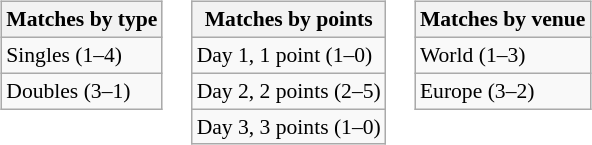<table>
<tr valign=top>
<td><br><table class="wikitable" style=font-size:90%>
<tr>
<th>Matches by type</th>
</tr>
<tr>
<td>Singles (1–4)</td>
</tr>
<tr>
<td>Doubles (3–1)</td>
</tr>
</table>
</td>
<td><br><table class="wikitable" style=font-size:90%>
<tr>
<th>Matches by points</th>
</tr>
<tr>
<td>Day 1, 1 point (1–0)</td>
</tr>
<tr>
<td>Day 2, 2 points (2–5)</td>
</tr>
<tr>
<td>Day 3, 3 points (1–0)</td>
</tr>
</table>
</td>
<td><br><table class="wikitable" style=font-size:90%>
<tr>
<th>Matches by venue</th>
</tr>
<tr>
<td>World (1–3)</td>
</tr>
<tr>
<td>Europe (3–2)</td>
</tr>
</table>
</td>
</tr>
</table>
